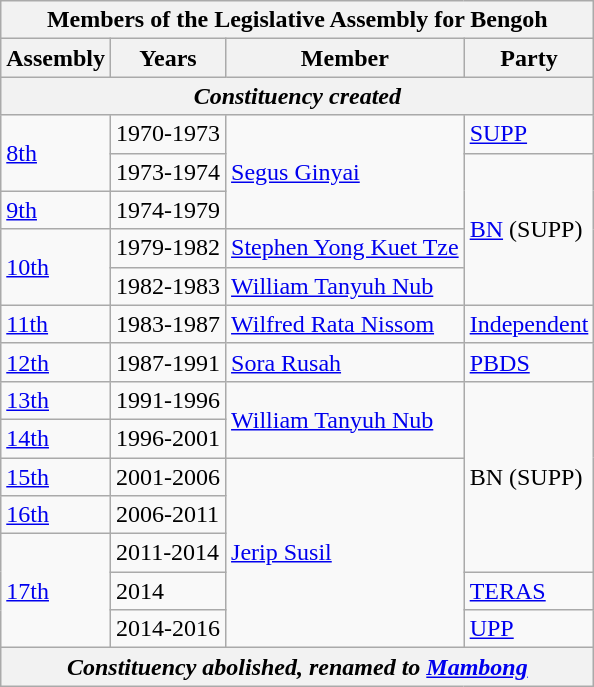<table class=wikitable>
<tr>
<th colspan=5>Members of the Legislative Assembly for Bengoh</th>
</tr>
<tr>
<th>Assembly</th>
<th>Years</th>
<th>Member</th>
<th>Party</th>
</tr>
<tr>
<th colspan=4 align=center><em>Constituency created</em></th>
</tr>
<tr>
<td rowspan=2><a href='#'>8th</a></td>
<td>1970-1973</td>
<td rowspan=3><a href='#'>Segus Ginyai</a></td>
<td><a href='#'>SUPP</a></td>
</tr>
<tr>
<td>1973-1974</td>
<td rowspan=4><a href='#'>BN</a> (SUPP)</td>
</tr>
<tr>
<td><a href='#'>9th</a></td>
<td>1974-1979</td>
</tr>
<tr>
<td rowspan=2><a href='#'>10th</a></td>
<td>1979-1982</td>
<td><a href='#'>Stephen Yong Kuet Tze</a></td>
</tr>
<tr>
<td>1982-1983</td>
<td><a href='#'>William Tanyuh Nub</a></td>
</tr>
<tr>
<td><a href='#'>11th</a></td>
<td>1983-1987</td>
<td><a href='#'>Wilfred Rata Nissom</a></td>
<td><a href='#'>Independent</a></td>
</tr>
<tr>
<td><a href='#'>12th</a></td>
<td>1987-1991</td>
<td><a href='#'>Sora Rusah</a></td>
<td><a href='#'>PBDS</a></td>
</tr>
<tr>
<td><a href='#'>13th</a></td>
<td>1991-1996</td>
<td rowspan=2><a href='#'>William Tanyuh Nub</a></td>
<td rowspan=5>BN (SUPP)</td>
</tr>
<tr>
<td><a href='#'>14th</a></td>
<td>1996-2001</td>
</tr>
<tr>
<td><a href='#'>15th</a></td>
<td>2001-2006</td>
<td rowspan=5><a href='#'>Jerip Susil</a></td>
</tr>
<tr>
<td><a href='#'>16th</a></td>
<td>2006-2011</td>
</tr>
<tr>
<td rowspan=3><a href='#'>17th</a></td>
<td>2011-2014</td>
</tr>
<tr>
<td>2014</td>
<td><a href='#'>TERAS</a></td>
</tr>
<tr>
<td>2014-2016</td>
<td><a href='#'>UPP</a></td>
</tr>
<tr>
<th colspan=4 align=center><em>Constituency abolished, renamed to <a href='#'>Mambong</a></em></th>
</tr>
</table>
